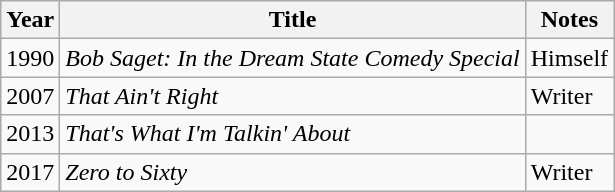<table class="wikitable sortable">
<tr>
<th>Year</th>
<th>Title</th>
<th>Notes</th>
</tr>
<tr>
<td>1990</td>
<td><em>Bob Saget: In the Dream State Comedy Special</em></td>
<td>Himself</td>
</tr>
<tr>
<td>2007</td>
<td><em>That Ain't Right</em></td>
<td>Writer</td>
</tr>
<tr>
<td>2013</td>
<td><em>That's What I'm Talkin' About</em></td>
<td></td>
</tr>
<tr>
<td>2017</td>
<td><em>Zero to Sixty</em></td>
<td>Writer</td>
</tr>
</table>
